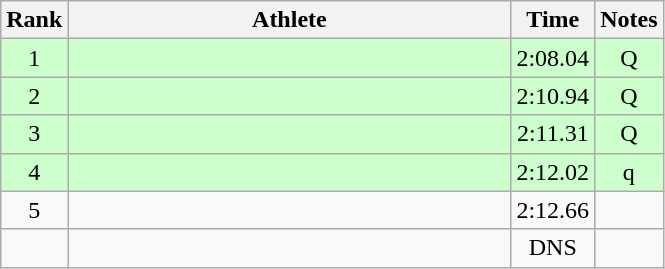<table class="wikitable" style="text-align:center">
<tr>
<th>Rank</th>
<th Style="width:18em">Athlete</th>
<th>Time</th>
<th>Notes</th>
</tr>
<tr style="background:#cfc">
<td>1</td>
<td style="text-align:left"></td>
<td>2:08.04</td>
<td>Q</td>
</tr>
<tr style="background:#cfc">
<td>2</td>
<td style="text-align:left"></td>
<td>2:10.94</td>
<td>Q</td>
</tr>
<tr style="background:#cfc">
<td>3</td>
<td style="text-align:left"></td>
<td>2:11.31</td>
<td>Q</td>
</tr>
<tr style="background:#cfc">
<td>4</td>
<td style="text-align:left"></td>
<td>2:12.02</td>
<td>q</td>
</tr>
<tr>
<td>5</td>
<td style="text-align:left"></td>
<td>2:12.66</td>
<td></td>
</tr>
<tr>
<td></td>
<td style="text-align:left"></td>
<td>DNS</td>
<td></td>
</tr>
</table>
